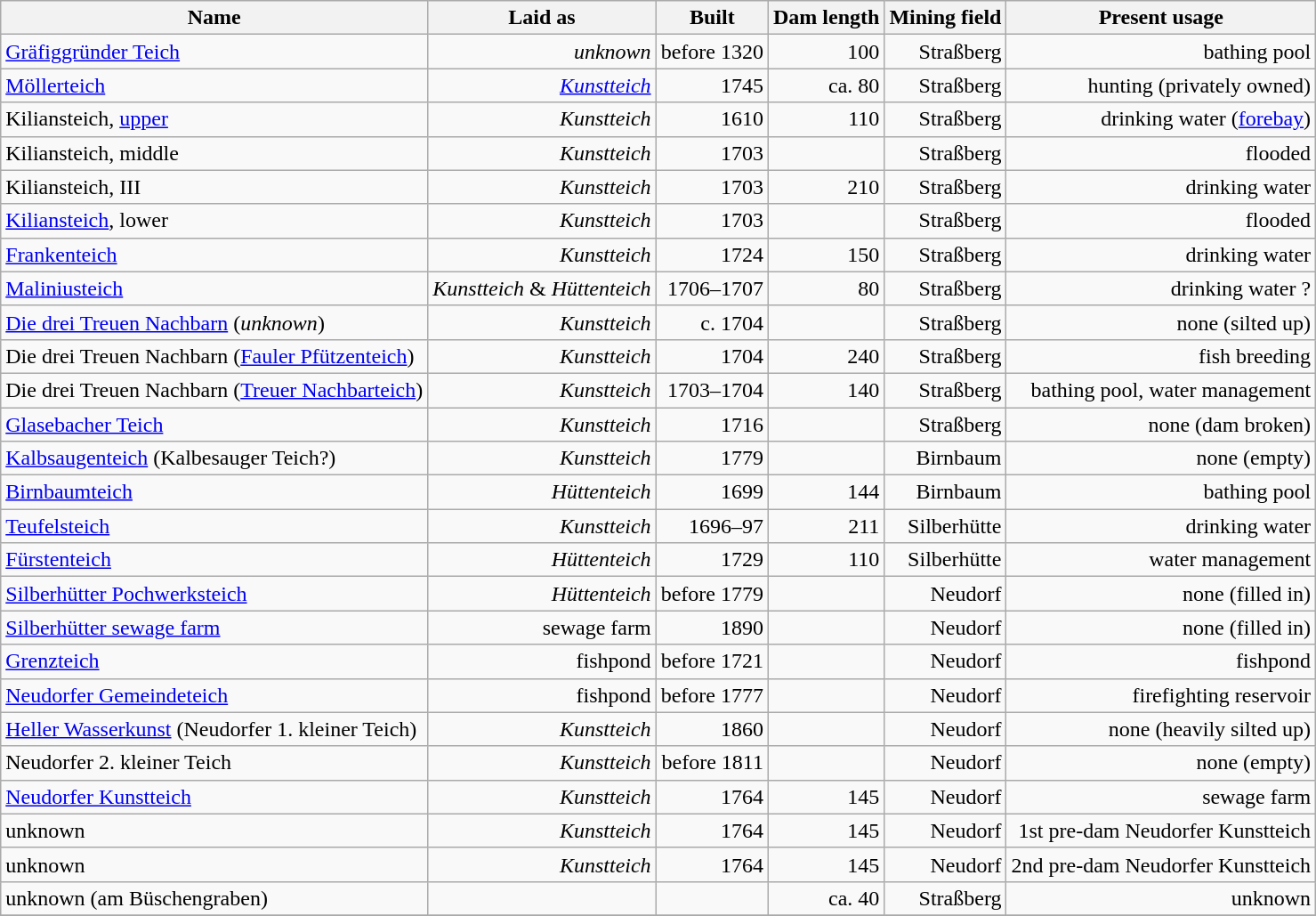<table class="wikitable sortable">
<tr class="hintergrundfarbe5">
<th>Name</th>
<th>Laid as</th>
<th>Built</th>
<th>Dam length</th>
<th>Mining field</th>
<th>Present usage</th>
</tr>
<tr>
<td style="text-align:left;"><a href='#'>Gräfiggründer Teich</a></td>
<td style="text-align:right;"><em>unknown</em></td>
<td style="text-align:right;"> before 1320</td>
<td style="text-align:right;">100</td>
<td style="text-align:right;">Straßberg</td>
<td style="text-align:right;">bathing pool</td>
</tr>
<tr>
<td style="text-align:left;"><a href='#'>Möllerteich</a></td>
<td style="text-align:right;"><em><a href='#'>Kunstteich</a></em></td>
<td style="text-align:right;">1745</td>
<td style="text-align:right;">ca. 80</td>
<td style="text-align:right;">Straßberg</td>
<td style="text-align:right;">hunting (privately owned)</td>
</tr>
<tr>
<td style="text-align:left;">Kiliansteich, <a href='#'>upper</a></td>
<td style="text-align:right;"><em>Kunstteich</em></td>
<td style="text-align:right;">1610</td>
<td style="text-align:right;">110</td>
<td style="text-align:right;">Straßberg</td>
<td style="text-align:right;">drinking water (<a href='#'>forebay</a>)</td>
</tr>
<tr>
<td style="text-align:left;">Kiliansteich, middle</td>
<td style="text-align:right;"><em>Kunstteich</em></td>
<td style="text-align:right;">1703</td>
<td style="text-align:right;"></td>
<td style="text-align:right;">Straßberg</td>
<td style="text-align:right;">flooded</td>
</tr>
<tr>
<td style="text-align:left;">Kiliansteich, III</td>
<td style="text-align:right;"><em>Kunstteich</em></td>
<td style="text-align:right;">1703</td>
<td style="text-align:right;">210</td>
<td style="text-align:right;">Straßberg</td>
<td style="text-align:right;">drinking water</td>
</tr>
<tr>
<td style="text-align:left;"><a href='#'>Kiliansteich</a>, lower</td>
<td style="text-align:right;"><em>Kunstteich</em></td>
<td style="text-align:right;">1703</td>
<td style="text-align:right;"></td>
<td style="text-align:right;">Straßberg</td>
<td style="text-align:right;">flooded</td>
</tr>
<tr>
<td style="text-align:left;"><a href='#'>Frankenteich</a></td>
<td style="text-align:right;"><em>Kunstteich</em></td>
<td style="text-align:right;">1724</td>
<td style="text-align:right;">150</td>
<td style="text-align:right;">Straßberg</td>
<td style="text-align:right;">drinking water</td>
</tr>
<tr>
<td style="text-align:left;"><a href='#'>Maliniusteich</a></td>
<td style="text-align:right;"><em>Kunstteich</em> & <em>Hüttenteich</em></td>
<td style="text-align:right;">1706–1707</td>
<td style="text-align:right;">80</td>
<td style="text-align:right;">Straßberg</td>
<td style="text-align:right;">drinking water ?</td>
</tr>
<tr>
<td style="text-align:left;"><a href='#'>Die drei Treuen Nachbarn</a> (<em>unknown</em>)</td>
<td style="text-align:right;"><em>Kunstteich</em></td>
<td style="text-align:right;">c. 1704</td>
<td style="text-align:right;"></td>
<td style="text-align:right;">Straßberg</td>
<td style="text-align:right;">none (silted up)</td>
</tr>
<tr>
<td style="text-align:left;">Die drei Treuen Nachbarn (<a href='#'>Fauler Pfützenteich</a>)</td>
<td style="text-align:right;"><em>Kunstteich</em></td>
<td style="text-align:right;">1704</td>
<td style="text-align:right;">240</td>
<td style="text-align:right;">Straßberg</td>
<td style="text-align:right;">fish breeding</td>
</tr>
<tr>
<td style="text-align:left;">Die drei Treuen Nachbarn (<a href='#'>Treuer Nachbarteich</a>)</td>
<td style="text-align:right;"><em>Kunstteich</em></td>
<td style="text-align:right;">1703–1704</td>
<td style="text-align:right;">140</td>
<td style="text-align:right;">Straßberg</td>
<td style="text-align:right;">bathing pool, water management</td>
</tr>
<tr>
<td style="text-align:left;"><a href='#'>Glasebacher Teich</a></td>
<td style="text-align:right;"><em>Kunstteich</em></td>
<td style="text-align:right;">1716</td>
<td style="text-align:right;"></td>
<td style="text-align:right;">Straßberg</td>
<td style="text-align:right;">none (dam broken)</td>
</tr>
<tr>
<td style="text-align:left;"><a href='#'>Kalbsaugenteich</a> (Kalbesauger Teich?)</td>
<td style="text-align:right;"><em>Kunstteich</em></td>
<td style="text-align:right;">1779</td>
<td style="text-align:right;"></td>
<td style="text-align:right;">Birnbaum</td>
<td style="text-align:right;">none (empty)</td>
</tr>
<tr>
<td style="text-align:left;"><a href='#'>Birnbaumteich</a></td>
<td style="text-align:right;"><em>Hüttenteich</em></td>
<td style="text-align:right;">1699</td>
<td style="text-align:right;">144</td>
<td style="text-align:right;">Birnbaum</td>
<td style="text-align:right;">bathing pool</td>
</tr>
<tr>
<td style="text-align:left;"><a href='#'>Teufelsteich</a></td>
<td style="text-align:right;"><em>Kunstteich</em></td>
<td style="text-align:right;">1696–97</td>
<td style="text-align:right;">211</td>
<td style="text-align:right;">Silberhütte</td>
<td style="text-align:right;">drinking water</td>
</tr>
<tr>
<td style="text-align:left;"><a href='#'>Fürstenteich</a></td>
<td style="text-align:right;"><em>Hüttenteich</em></td>
<td style="text-align:right;">1729</td>
<td style="text-align:right;">110</td>
<td style="text-align:right;">Silberhütte</td>
<td style="text-align:right;">water management</td>
</tr>
<tr>
<td style="text-align:left;"><a href='#'>Silberhütter Pochwerksteich</a></td>
<td style="text-align:right;"><em>Hüttenteich</em></td>
<td style="text-align:right;"> before 1779</td>
<td style="text-align:right;"></td>
<td style="text-align:right;">Neudorf</td>
<td style="text-align:right;">none (filled in)</td>
</tr>
<tr>
<td style="text-align:left;"><a href='#'>Silberhütter sewage farm</a></td>
<td style="text-align:right;">sewage farm</td>
<td style="text-align:right;">1890</td>
<td style="text-align:right;"></td>
<td style="text-align:right;">Neudorf</td>
<td style="text-align:right;">none (filled in)</td>
</tr>
<tr>
<td style="text-align:left;"><a href='#'>Grenzteich</a></td>
<td style="text-align:right;">fishpond</td>
<td style="text-align:right;">before 1721</td>
<td style="text-align:right;"></td>
<td style="text-align:right;">Neudorf</td>
<td style="text-align:right;">fishpond</td>
</tr>
<tr>
<td style="text-align:left;"><a href='#'>Neudorfer Gemeindeteich</a></td>
<td style="text-align:right;">fishpond</td>
<td style="text-align:right;">before 1777</td>
<td style="text-align:right;"></td>
<td style="text-align:right;">Neudorf</td>
<td style="text-align:right;">firefighting reservoir</td>
</tr>
<tr>
<td style="text-align:left;"><a href='#'>Heller Wasserkunst</a> (Neudorfer 1. kleiner Teich)</td>
<td style="text-align:right;"><em>Kunstteich</em></td>
<td style="text-align:right;">1860</td>
<td style="text-align:right;"></td>
<td style="text-align:right;">Neudorf</td>
<td style="text-align:right;">none (heavily silted up)</td>
</tr>
<tr>
<td style="text-align:left;">Neudorfer 2. kleiner Teich</td>
<td style="text-align:right;"><em>Kunstteich</em></td>
<td style="text-align:right;">before 1811</td>
<td style="text-align:right;"></td>
<td style="text-align:right;">Neudorf</td>
<td style="text-align:right;">none (empty)</td>
</tr>
<tr>
<td style="text-align:left;"><a href='#'>Neudorfer Kunstteich</a></td>
<td style="text-align:right;"><em>Kunstteich</em></td>
<td style="text-align:right;">1764</td>
<td style="text-align:right;">145</td>
<td style="text-align:right;">Neudorf</td>
<td style="text-align:right;">sewage farm</td>
</tr>
<tr>
<td style="text-align:left;">unknown</td>
<td style="text-align:right;"><em>Kunstteich</em></td>
<td style="text-align:right;">1764</td>
<td style="text-align:right;">145</td>
<td style="text-align:right;">Neudorf</td>
<td style="text-align:right;">1st pre-dam Neudorfer Kunstteich</td>
</tr>
<tr>
<td style="text-align:left;">unknown</td>
<td style="text-align:right;"><em>Kunstteich</em></td>
<td style="text-align:right;">1764</td>
<td style="text-align:right;">145</td>
<td style="text-align:right;">Neudorf</td>
<td style="text-align:right;">2nd pre-dam Neudorfer Kunstteich</td>
</tr>
<tr>
<td style="text-align:left;">unknown (am Büschengraben)</td>
<td style="text-align:right;"></td>
<td style="text-align:right;"></td>
<td style="text-align:right;">ca. 40</td>
<td style="text-align:right;">Straßberg</td>
<td style="text-align:right;">unknown</td>
</tr>
<tr>
</tr>
</table>
